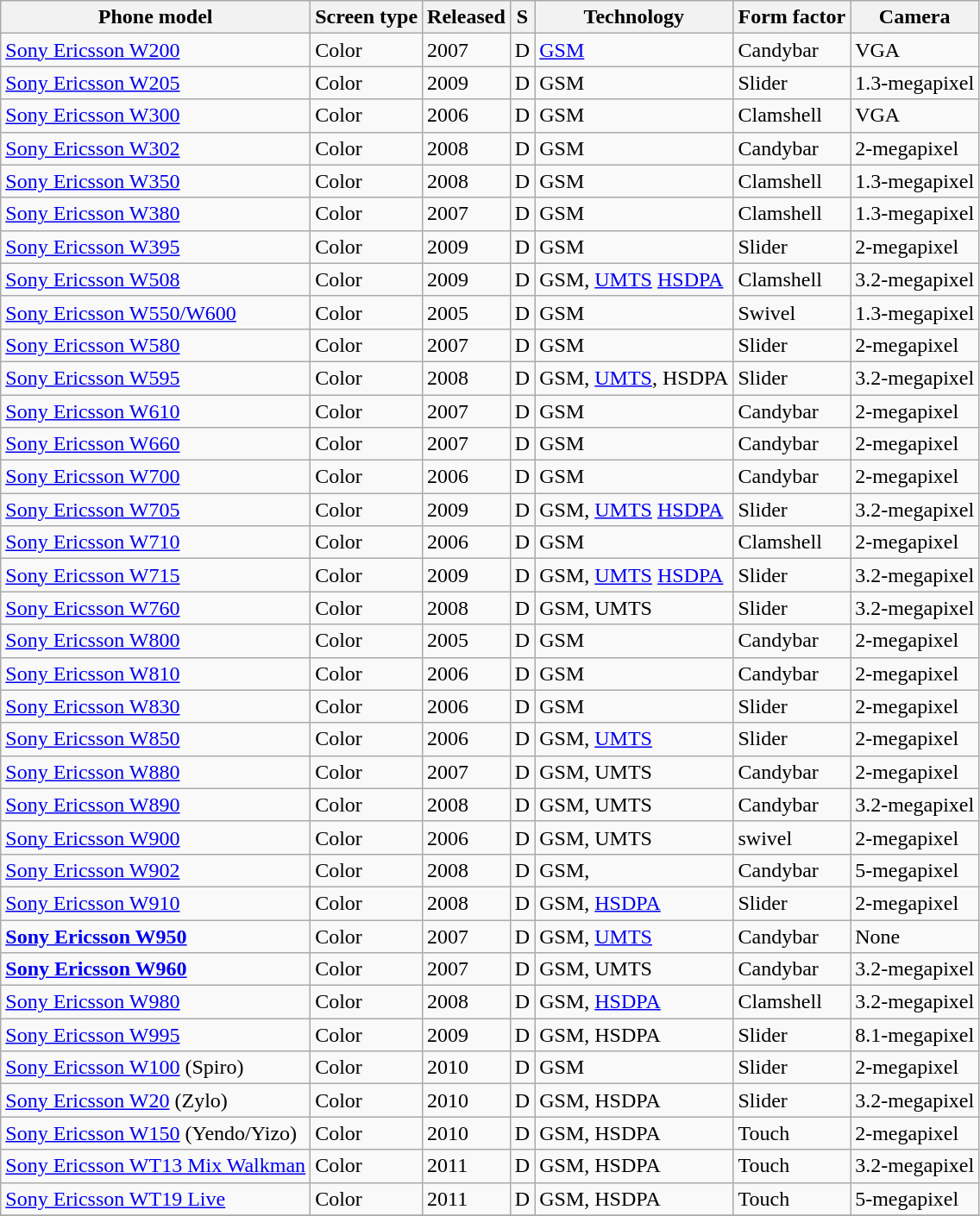<table class="wikitable sortable">
<tr>
<th><strong>Phone model</strong></th>
<th><strong>Screen type</strong></th>
<th><strong>Released</strong></th>
<th><strong>S</strong></th>
<th><strong>Technology</strong></th>
<th><strong>Form factor</strong></th>
<th><strong>Camera</strong></th>
</tr>
<tr>
<td><a href='#'>Sony Ericsson W200</a></td>
<td>Color</td>
<td>2007</td>
<td>D</td>
<td><a href='#'>GSM</a></td>
<td>Candybar</td>
<td>VGA</td>
</tr>
<tr>
<td><a href='#'>Sony Ericsson W205</a></td>
<td>Color</td>
<td>2009</td>
<td>D</td>
<td>GSM</td>
<td>Slider</td>
<td>1.3-megapixel</td>
</tr>
<tr>
<td><a href='#'>Sony Ericsson W300</a></td>
<td>Color</td>
<td>2006</td>
<td>D</td>
<td>GSM</td>
<td>Clamshell</td>
<td>VGA</td>
</tr>
<tr>
<td><a href='#'>Sony Ericsson W302</a></td>
<td>Color</td>
<td>2008</td>
<td>D</td>
<td>GSM</td>
<td>Candybar</td>
<td>2-megapixel</td>
</tr>
<tr>
<td><a href='#'>Sony Ericsson W350</a></td>
<td>Color</td>
<td>2008</td>
<td>D</td>
<td>GSM</td>
<td>Clamshell</td>
<td>1.3-megapixel</td>
</tr>
<tr>
<td><a href='#'>Sony Ericsson W380</a></td>
<td>Color</td>
<td>2007</td>
<td>D</td>
<td>GSM</td>
<td>Clamshell</td>
<td>1.3-megapixel</td>
</tr>
<tr>
<td><a href='#'>Sony Ericsson W395</a></td>
<td>Color</td>
<td>2009</td>
<td>D</td>
<td>GSM</td>
<td>Slider</td>
<td>2-megapixel</td>
</tr>
<tr>
<td><a href='#'>Sony Ericsson W508</a></td>
<td>Color</td>
<td>2009</td>
<td>D</td>
<td>GSM, <a href='#'>UMTS</a> <a href='#'>HSDPA</a></td>
<td>Clamshell</td>
<td>3.2-megapixel</td>
</tr>
<tr>
<td><a href='#'>Sony Ericsson W550/W600</a></td>
<td>Color</td>
<td>2005</td>
<td>D</td>
<td>GSM</td>
<td>Swivel</td>
<td>1.3-megapixel</td>
</tr>
<tr>
<td><a href='#'>Sony Ericsson W580</a></td>
<td>Color</td>
<td>2007</td>
<td>D</td>
<td>GSM</td>
<td>Slider</td>
<td>2-megapixel</td>
</tr>
<tr>
<td><a href='#'>Sony Ericsson W595</a></td>
<td>Color</td>
<td>2008</td>
<td>D</td>
<td>GSM, <a href='#'>UMTS</a>, HSDPA</td>
<td>Slider</td>
<td>3.2-megapixel</td>
</tr>
<tr>
<td><a href='#'>Sony Ericsson W610</a></td>
<td>Color</td>
<td>2007</td>
<td>D</td>
<td>GSM</td>
<td>Candybar</td>
<td>2-megapixel</td>
</tr>
<tr>
<td><a href='#'>Sony Ericsson W660</a></td>
<td>Color</td>
<td>2007</td>
<td>D</td>
<td>GSM</td>
<td>Candybar</td>
<td>2-megapixel</td>
</tr>
<tr>
<td><a href='#'>Sony Ericsson W700</a></td>
<td>Color</td>
<td>2006</td>
<td>D</td>
<td>GSM</td>
<td>Candybar</td>
<td>2-megapixel</td>
</tr>
<tr>
<td><a href='#'>Sony Ericsson W705</a></td>
<td>Color</td>
<td>2009</td>
<td>D</td>
<td>GSM, <a href='#'>UMTS</a> <a href='#'>HSDPA</a></td>
<td>Slider</td>
<td>3.2-megapixel</td>
</tr>
<tr>
<td><a href='#'>Sony Ericsson W710</a></td>
<td>Color</td>
<td>2006</td>
<td>D</td>
<td>GSM</td>
<td>Clamshell</td>
<td>2-megapixel</td>
</tr>
<tr>
<td><a href='#'>Sony Ericsson W715</a></td>
<td>Color</td>
<td>2009</td>
<td>D</td>
<td>GSM, <a href='#'>UMTS</a> <a href='#'>HSDPA</a></td>
<td>Slider</td>
<td>3.2-megapixel</td>
</tr>
<tr>
<td><a href='#'>Sony Ericsson W760</a></td>
<td>Color</td>
<td>2008</td>
<td>D</td>
<td>GSM, UMTS</td>
<td>Slider</td>
<td>3.2-megapixel</td>
</tr>
<tr>
<td><a href='#'>Sony Ericsson W800</a></td>
<td>Color</td>
<td>2005</td>
<td>D</td>
<td>GSM</td>
<td>Candybar</td>
<td>2-megapixel</td>
</tr>
<tr>
<td><a href='#'>Sony Ericsson W810</a></td>
<td>Color</td>
<td>2006</td>
<td>D</td>
<td>GSM</td>
<td>Candybar</td>
<td>2-megapixel</td>
</tr>
<tr>
<td><a href='#'>Sony Ericsson W830</a></td>
<td>Color</td>
<td>2006</td>
<td>D</td>
<td>GSM</td>
<td>Slider</td>
<td>2-megapixel</td>
</tr>
<tr>
<td><a href='#'>Sony Ericsson W850</a></td>
<td>Color</td>
<td>2006</td>
<td>D</td>
<td>GSM, <a href='#'>UMTS</a></td>
<td>Slider</td>
<td>2-megapixel</td>
</tr>
<tr>
<td><a href='#'>Sony Ericsson W880</a></td>
<td>Color</td>
<td>2007</td>
<td>D</td>
<td>GSM, UMTS</td>
<td>Candybar</td>
<td>2-megapixel</td>
</tr>
<tr>
<td><a href='#'>Sony Ericsson W890</a></td>
<td>Color</td>
<td>2008</td>
<td>D</td>
<td>GSM, UMTS</td>
<td>Candybar</td>
<td>3.2-megapixel</td>
</tr>
<tr>
<td><a href='#'>Sony Ericsson W900</a></td>
<td>Color</td>
<td>2006</td>
<td>D</td>
<td>GSM, UMTS</td>
<td>swivel</td>
<td>2-megapixel</td>
</tr>
<tr>
<td><a href='#'>Sony Ericsson W902</a></td>
<td>Color</td>
<td>2008</td>
<td>D</td>
<td>GSM,</td>
<td>Candybar</td>
<td>5-megapixel</td>
</tr>
<tr>
<td><a href='#'>Sony Ericsson W910</a></td>
<td>Color</td>
<td>2008</td>
<td>D</td>
<td>GSM, <a href='#'>HSDPA</a></td>
<td>Slider</td>
<td>2-megapixel</td>
</tr>
<tr>
<td><strong><a href='#'>Sony Ericsson W950</a></strong></td>
<td>Color</td>
<td>2007</td>
<td>D</td>
<td>GSM, <a href='#'>UMTS</a></td>
<td>Candybar</td>
<td>None</td>
</tr>
<tr>
<td><strong><a href='#'>Sony Ericsson W960</a></strong></td>
<td>Color</td>
<td>2007</td>
<td>D</td>
<td>GSM, UMTS</td>
<td>Candybar</td>
<td>3.2-megapixel</td>
</tr>
<tr>
<td><a href='#'>Sony Ericsson W980</a></td>
<td>Color</td>
<td>2008</td>
<td>D</td>
<td>GSM, <a href='#'>HSDPA</a></td>
<td>Clamshell</td>
<td>3.2-megapixel</td>
</tr>
<tr>
<td><a href='#'>Sony Ericsson W995</a></td>
<td>Color</td>
<td>2009</td>
<td>D</td>
<td>GSM, HSDPA</td>
<td>Slider</td>
<td>8.1-megapixel</td>
</tr>
<tr>
<td><a href='#'>Sony Ericsson W100</a> (Spiro)</td>
<td>Color</td>
<td>2010</td>
<td>D</td>
<td>GSM</td>
<td>Slider</td>
<td>2-megapixel</td>
</tr>
<tr>
<td><a href='#'>Sony Ericsson W20</a>  (Zylo)</td>
<td>Color</td>
<td>2010</td>
<td>D</td>
<td>GSM, HSDPA</td>
<td>Slider</td>
<td>3.2-megapixel</td>
</tr>
<tr>
<td><a href='#'>Sony Ericsson W150</a> (Yendo/Yizo)</td>
<td>Color</td>
<td>2010</td>
<td>D</td>
<td>GSM, HSDPA</td>
<td>Touch</td>
<td>2-megapixel</td>
</tr>
<tr>
<td><a href='#'>Sony Ericsson WT13 Mix Walkman</a></td>
<td>Color</td>
<td>2011</td>
<td>D</td>
<td>GSM, HSDPA</td>
<td>Touch</td>
<td>3.2-megapixel</td>
</tr>
<tr>
<td><a href='#'>Sony Ericsson WT19 Live</a></td>
<td>Color</td>
<td>2011</td>
<td>D</td>
<td>GSM, HSDPA</td>
<td>Touch</td>
<td>5-megapixel</td>
</tr>
<tr>
</tr>
</table>
